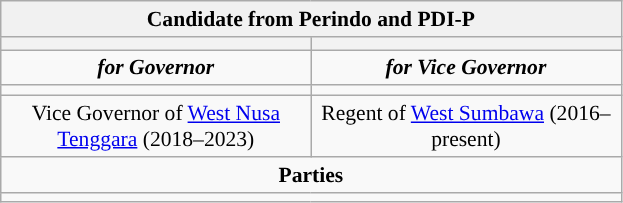<table class="wikitable" style="font-size:90%; text-align:center;">
<tr>
<td colspan=2 style="background:#f1f1f1;"><strong>Candidate from Perindo and PDI-P</strong></td>
</tr>
<tr>
<th style="font-size:135%; background:#"><a href='#'></a></th>
<th style="font-size:135%; background:#"><a href='#'></a></th>
</tr>
<tr style="color:#000; font-size:100%; background:#">
<td style="width:3em; width:200px;"><strong><em>for Governor</em></strong></td>
<td style="width:3em; width:200px;"><strong><em>for Vice Governor</em></strong></td>
</tr>
<tr>
<td></td>
<td></td>
</tr>
<tr>
<td>Vice Governor of <a href='#'>West Nusa Tenggara</a> (2018–2023)</td>
<td>Regent of <a href='#'>West Sumbawa</a> (2016–present)</td>
</tr>
<tr>
<td colspan=2><strong>Parties</strong></td>
</tr>
<tr>
<td colspan=2> </td>
</tr>
</table>
